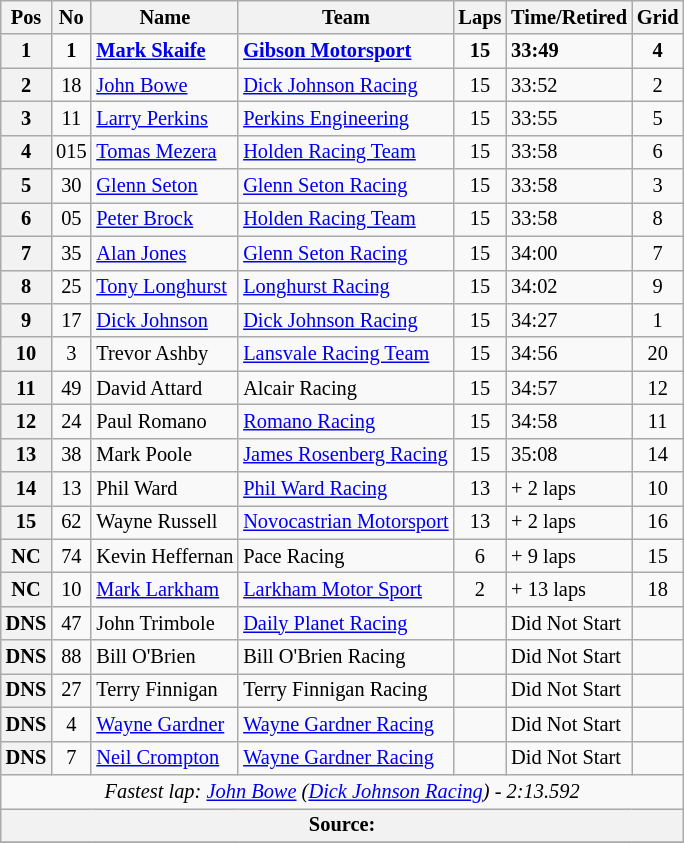<table class="wikitable" style="font-size: 85%;">
<tr>
<th>Pos</th>
<th>No</th>
<th>Name</th>
<th>Team</th>
<th>Laps</th>
<th>Time/Retired</th>
<th>Grid</th>
</tr>
<tr>
<th>1</th>
<td align="center"><strong>1</strong></td>
<td> <strong><a href='#'>Mark Skaife</a></strong></td>
<td><strong><a href='#'>Gibson Motorsport</a></strong></td>
<td align="center"><strong>15</strong></td>
<td><strong>33:49</strong></td>
<td align="center"><strong>4</strong></td>
</tr>
<tr>
<th>2</th>
<td align="center">18</td>
<td> <a href='#'>John Bowe</a></td>
<td><a href='#'>Dick Johnson Racing</a></td>
<td align="center">15</td>
<td>33:52</td>
<td align="center">2</td>
</tr>
<tr>
<th>3</th>
<td align="center">11</td>
<td> <a href='#'>Larry Perkins</a></td>
<td><a href='#'>Perkins Engineering</a></td>
<td align="center">15</td>
<td>33:55</td>
<td align="center">5</td>
</tr>
<tr>
<th>4</th>
<td align="center">015</td>
<td> <a href='#'>Tomas Mezera</a></td>
<td><a href='#'>Holden Racing Team</a></td>
<td align="center">15</td>
<td>33:58</td>
<td align="center">6</td>
</tr>
<tr>
<th>5</th>
<td align="center">30</td>
<td> <a href='#'>Glenn Seton</a></td>
<td><a href='#'>Glenn Seton Racing</a></td>
<td align="center">15</td>
<td>33:58</td>
<td align="center">3</td>
</tr>
<tr>
<th>6</th>
<td align="center">05</td>
<td> <a href='#'>Peter Brock</a></td>
<td><a href='#'>Holden Racing Team</a></td>
<td align="center">15</td>
<td>33:58</td>
<td align="center">8</td>
</tr>
<tr>
<th>7</th>
<td align="center">35</td>
<td> <a href='#'>Alan Jones</a></td>
<td><a href='#'>Glenn Seton Racing</a></td>
<td align="center">15</td>
<td>34:00</td>
<td align="center">7</td>
</tr>
<tr>
<th>8</th>
<td align="center">25</td>
<td> <a href='#'>Tony Longhurst</a></td>
<td><a href='#'>Longhurst Racing</a></td>
<td align="center">15</td>
<td>34:02</td>
<td align="center">9</td>
</tr>
<tr>
<th>9</th>
<td align="center">17</td>
<td> <a href='#'>Dick Johnson</a></td>
<td><a href='#'>Dick Johnson Racing</a></td>
<td align="center">15</td>
<td>34:27</td>
<td align="center">1</td>
</tr>
<tr>
<th>10</th>
<td align="center">3</td>
<td> Trevor Ashby</td>
<td><a href='#'>Lansvale Racing Team</a></td>
<td align="center">15</td>
<td>34:56</td>
<td align="center">20</td>
</tr>
<tr>
<th>11</th>
<td align="center">49</td>
<td> David Attard</td>
<td>Alcair Racing</td>
<td align="center">15</td>
<td>34:57</td>
<td align="center">12</td>
</tr>
<tr>
<th>12</th>
<td align="center">24</td>
<td> Paul Romano</td>
<td><a href='#'>Romano Racing</a></td>
<td align="center">15</td>
<td>34:58</td>
<td align="center">11</td>
</tr>
<tr>
<th>13</th>
<td align="center">38</td>
<td> Mark Poole</td>
<td><a href='#'>James Rosenberg Racing</a></td>
<td align="center">15</td>
<td>35:08</td>
<td align="center">14</td>
</tr>
<tr>
<th>14</th>
<td align="center">13</td>
<td> Phil Ward</td>
<td><a href='#'>Phil Ward Racing</a></td>
<td align="center">13</td>
<td>+ 2 laps</td>
<td align="center">10</td>
</tr>
<tr>
<th>15</th>
<td align="center">62</td>
<td> Wayne Russell</td>
<td><a href='#'>Novocastrian Motorsport</a></td>
<td align="center">13</td>
<td>+ 2 laps</td>
<td align="center">16</td>
</tr>
<tr>
<th>NC</th>
<td align="center">74</td>
<td> Kevin Heffernan</td>
<td>Pace Racing</td>
<td align="center">6</td>
<td>+ 9 laps</td>
<td align="center">15</td>
</tr>
<tr>
<th>NC</th>
<td align="center">10</td>
<td> <a href='#'>Mark Larkham</a></td>
<td><a href='#'>Larkham Motor Sport</a></td>
<td align="center">2</td>
<td>+ 13 laps</td>
<td align="center">18</td>
</tr>
<tr>
<th>DNS</th>
<td align="center">47</td>
<td> John Trimbole</td>
<td><a href='#'>Daily Planet Racing</a></td>
<td></td>
<td>Did Not Start</td>
<td></td>
</tr>
<tr>
<th>DNS</th>
<td align="center">88</td>
<td> Bill O'Brien</td>
<td>Bill O'Brien Racing</td>
<td></td>
<td>Did Not Start</td>
<td></td>
</tr>
<tr>
<th>DNS</th>
<td align="center">27</td>
<td> Terry Finnigan</td>
<td>Terry Finnigan Racing</td>
<td></td>
<td>Did Not Start</td>
<td></td>
</tr>
<tr>
<th>DNS</th>
<td align="center">4</td>
<td> <a href='#'>Wayne Gardner</a></td>
<td><a href='#'>Wayne Gardner Racing</a></td>
<td></td>
<td>Did Not Start</td>
<td></td>
</tr>
<tr>
<th>DNS</th>
<td align="center">7</td>
<td> <a href='#'>Neil Crompton</a></td>
<td><a href='#'>Wayne Gardner Racing</a></td>
<td></td>
<td>Did Not Start</td>
<td></td>
</tr>
<tr>
<td colspan="7" align="center"><em>Fastest lap: <a href='#'>John Bowe</a> (<a href='#'>Dick Johnson Racing</a>) - 2:13.592</em></td>
</tr>
<tr>
<th colspan="8" style="text-align:center;">Source:</th>
</tr>
<tr>
</tr>
</table>
